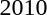<table>
<tr>
<td>2010<br></td>
<td></td>
<td></td>
<td></td>
</tr>
</table>
